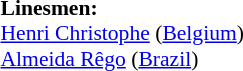<table width=100% style="font-size: 90%">
<tr>
<td><br><strong>Linesmen:</strong>
<br><a href='#'>Henri Christophe</a> (<a href='#'>Belgium</a>)
<br><a href='#'>Almeida Rêgo</a> (<a href='#'>Brazil</a>)</td>
</tr>
</table>
